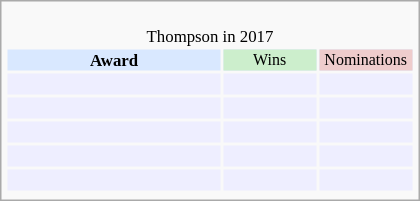<table class="infobox" style="width: 25em; text-align: left; font-size: 70%; vertical-align: middle;">
<tr>
<td colspan="3" style="text-align:center;"> <br> Thompson in 2017</td>
</tr>
<tr bgcolor=#D9E8FF style="text-align:center;">
<th style="vertical-align: middle;">Award</th>
<td style="background:#cceecc; font-size:8pt;" width="60px">Wins</td>
<td style="background:#eecccc; font-size:8pt;" width="60px">Nominations</td>
</tr>
<tr bgcolor=#eeeeff>
<td align="center"><br></td>
<td></td>
<td></td>
</tr>
<tr bgcolor=#eeeeff>
<td align="center"><br></td>
<td></td>
<td></td>
</tr>
<tr bgcolor=#eeeeff>
<td align="center"><br></td>
<td></td>
<td></td>
</tr>
<tr bgcolor=#eeeeff>
<td align="center"><br></td>
<td></td>
<td></td>
</tr>
<tr bgcolor=#eeeeff>
<td align="center"><br></td>
<td></td>
<td></td>
</tr>
<tr>
</tr>
</table>
